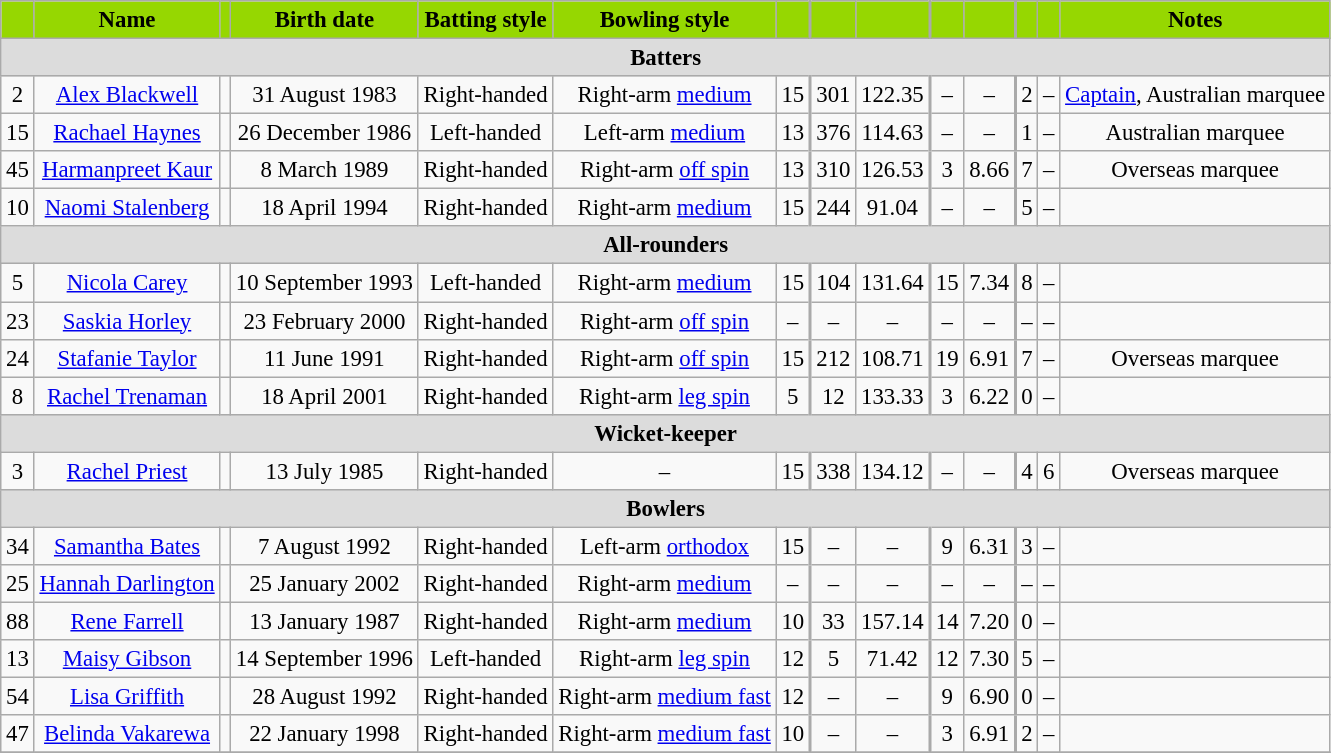<table class="wikitable" style="font-size:95%;">
<tr>
<th style="background:#96d701; color:black;"></th>
<th style="background:#96d701; color:black;">Name</th>
<th style="background:#96d701; color:black;"></th>
<th style="background:#96d701; color:black;">Birth date</th>
<th style="background:#96d701; color:black;">Batting style</th>
<th style="background:#96d701; color:black;">Bowling style</th>
<th style="background:#96d701; color:black;"></th>
<th style="background:#96d701; color:black; border-left-width: 2px;"></th>
<th style="background:#96d701; color:black;"></th>
<th style="background:#96d701; color:black; border-left-width: 2px;"></th>
<th style="background:#96d701; color:black;"></th>
<th style="background:#96d701; color:black; border-left-width: 2px;"></th>
<th style="background:#96d701; color:black;"></th>
<th style="background:#96d701; color:black;">Notes</th>
</tr>
<tr>
<th colspan="14" style="background: #DCDCDC; text-align:center;">Batters</th>
</tr>
<tr align="center">
<td>2</td>
<td><a href='#'>Alex Blackwell</a></td>
<td></td>
<td>31 August 1983</td>
<td>Right-handed</td>
<td>Right-arm <a href='#'>medium</a></td>
<td>15</td>
<td style="border-left-width: 2px">301</td>
<td>122.35</td>
<td style="border-left-width: 2px">–</td>
<td>–</td>
<td style="border-left-width: 2px">2</td>
<td>–</td>
<td><a href='#'>Captain</a>, Australian marquee</td>
</tr>
<tr align="center">
<td>15</td>
<td><a href='#'>Rachael Haynes</a></td>
<td></td>
<td>26 December 1986</td>
<td>Left-handed</td>
<td>Left-arm <a href='#'>medium</a></td>
<td>13</td>
<td style="border-left-width: 2px">376</td>
<td>114.63</td>
<td style="border-left-width: 2px">–</td>
<td>–</td>
<td style="border-left-width: 2px">1</td>
<td>–</td>
<td>Australian marquee</td>
</tr>
<tr align="center">
<td>45</td>
<td><a href='#'>Harmanpreet Kaur</a></td>
<td></td>
<td>8 March 1989</td>
<td>Right-handed</td>
<td>Right-arm <a href='#'>off spin</a></td>
<td>13</td>
<td style="border-left-width: 2px">310</td>
<td>126.53</td>
<td style="border-left-width: 2px">3</td>
<td>8.66</td>
<td style="border-left-width: 2px">7</td>
<td>–</td>
<td>Overseas marquee</td>
</tr>
<tr align="center">
<td>10</td>
<td><a href='#'>Naomi Stalenberg</a></td>
<td></td>
<td>18 April 1994</td>
<td>Right-handed</td>
<td>Right-arm <a href='#'>medium</a></td>
<td>15</td>
<td style="border-left-width: 2px">244</td>
<td>91.04</td>
<td style="border-left-width: 2px">–</td>
<td>–</td>
<td style="border-left-width: 2px">5</td>
<td>–</td>
<td></td>
</tr>
<tr>
<th colspan="14" style="background: #DCDCDC; text-align:center;">All-rounders</th>
</tr>
<tr align="center">
<td>5</td>
<td><a href='#'>Nicola Carey</a></td>
<td></td>
<td>10 September 1993</td>
<td>Left-handed</td>
<td>Right-arm <a href='#'>medium</a></td>
<td>15</td>
<td style="border-left-width: 2px">104</td>
<td>131.64</td>
<td style="border-left-width: 2px">15</td>
<td>7.34</td>
<td style="border-left-width: 2px">8</td>
<td>–</td>
<td></td>
</tr>
<tr align="center">
<td>23</td>
<td><a href='#'>Saskia Horley</a></td>
<td></td>
<td>23 February 2000</td>
<td>Right-handed</td>
<td>Right-arm <a href='#'>off spin</a></td>
<td>–</td>
<td style="border-left-width: 2px">–</td>
<td>–</td>
<td style="border-left-width: 2px">–</td>
<td>–</td>
<td style="border-left-width: 2px">–</td>
<td>–</td>
<td></td>
</tr>
<tr align="center">
<td>24</td>
<td><a href='#'>Stafanie Taylor</a></td>
<td></td>
<td>11 June 1991</td>
<td>Right-handed</td>
<td>Right-arm <a href='#'>off spin</a></td>
<td>15</td>
<td style="border-left-width: 2px">212</td>
<td>108.71</td>
<td style="border-left-width: 2px">19</td>
<td>6.91</td>
<td style="border-left-width: 2px">7</td>
<td>–</td>
<td>Overseas marquee</td>
</tr>
<tr align="center">
<td>8</td>
<td><a href='#'>Rachel Trenaman</a></td>
<td></td>
<td>18 April 2001</td>
<td>Right-handed</td>
<td>Right-arm <a href='#'>leg spin</a></td>
<td>5</td>
<td style="border-left-width: 2px">12</td>
<td>133.33</td>
<td style="border-left-width: 2px">3</td>
<td>6.22</td>
<td style="border-left-width: 2px">0</td>
<td>–</td>
<td></td>
</tr>
<tr>
<th colspan="14" style="background: #DCDCDC; text-align:center;">Wicket-keeper</th>
</tr>
<tr align="center">
<td>3</td>
<td><a href='#'>Rachel Priest</a></td>
<td></td>
<td>13 July 1985</td>
<td>Right-handed</td>
<td>–</td>
<td>15</td>
<td style="border-left-width: 2px">338</td>
<td>134.12</td>
<td style="border-left-width: 2px">–</td>
<td>–</td>
<td style="border-left-width: 2px">4</td>
<td>6</td>
<td>Overseas marquee</td>
</tr>
<tr>
<th colspan="14" style="background: #DCDCDC; text-align:center;">Bowlers</th>
</tr>
<tr align="center">
<td>34</td>
<td><a href='#'>Samantha Bates</a></td>
<td></td>
<td>7 August 1992</td>
<td>Right-handed</td>
<td>Left-arm <a href='#'>orthodox</a></td>
<td>15</td>
<td style="border-left-width: 2px">–</td>
<td>–</td>
<td style="border-left-width: 2px">9</td>
<td>6.31</td>
<td style="border-left-width: 2px">3</td>
<td>–</td>
<td></td>
</tr>
<tr align="center">
<td>25</td>
<td><a href='#'>Hannah Darlington</a></td>
<td></td>
<td>25 January 2002</td>
<td>Right-handed</td>
<td>Right-arm <a href='#'>medium</a></td>
<td>–</td>
<td style="border-left-width: 2px">–</td>
<td>–</td>
<td style="border-left-width: 2px">–</td>
<td>–</td>
<td style="border-left-width: 2px">–</td>
<td>–</td>
<td></td>
</tr>
<tr align="center">
<td>88</td>
<td><a href='#'>Rene Farrell</a></td>
<td></td>
<td>13 January 1987</td>
<td>Right-handed</td>
<td>Right-arm <a href='#'>medium</a></td>
<td>10</td>
<td style="border-left-width: 2px">33</td>
<td>157.14</td>
<td style="border-left-width: 2px">14</td>
<td>7.20</td>
<td style="border-left-width: 2px">0</td>
<td>–</td>
<td></td>
</tr>
<tr align="center">
<td>13</td>
<td><a href='#'>Maisy Gibson</a></td>
<td></td>
<td>14 September 1996</td>
<td>Left-handed</td>
<td>Right-arm <a href='#'>leg spin</a></td>
<td>12</td>
<td style="border-left-width: 2px">5</td>
<td>71.42</td>
<td style="border-left-width: 2px">12</td>
<td>7.30</td>
<td style="border-left-width: 2px">5</td>
<td>–</td>
<td></td>
</tr>
<tr align="center">
<td>54</td>
<td><a href='#'>Lisa Griffith</a></td>
<td></td>
<td>28 August 1992</td>
<td>Right-handed</td>
<td>Right-arm <a href='#'>medium fast</a></td>
<td>12</td>
<td style="border-left-width: 2px">–</td>
<td>–</td>
<td style="border-left-width: 2px">9</td>
<td>6.90</td>
<td style="border-left-width: 2px">0</td>
<td>–</td>
<td></td>
</tr>
<tr align="center">
<td>47</td>
<td><a href='#'>Belinda Vakarewa</a></td>
<td></td>
<td>22 January 1998</td>
<td>Right-handed</td>
<td>Right-arm <a href='#'>medium fast</a></td>
<td>10</td>
<td style="border-left-width: 2px">–</td>
<td>–</td>
<td style="border-left-width: 2px">3</td>
<td>6.91</td>
<td style="border-left-width: 2px">2</td>
<td>–</td>
<td></td>
</tr>
<tr>
</tr>
</table>
